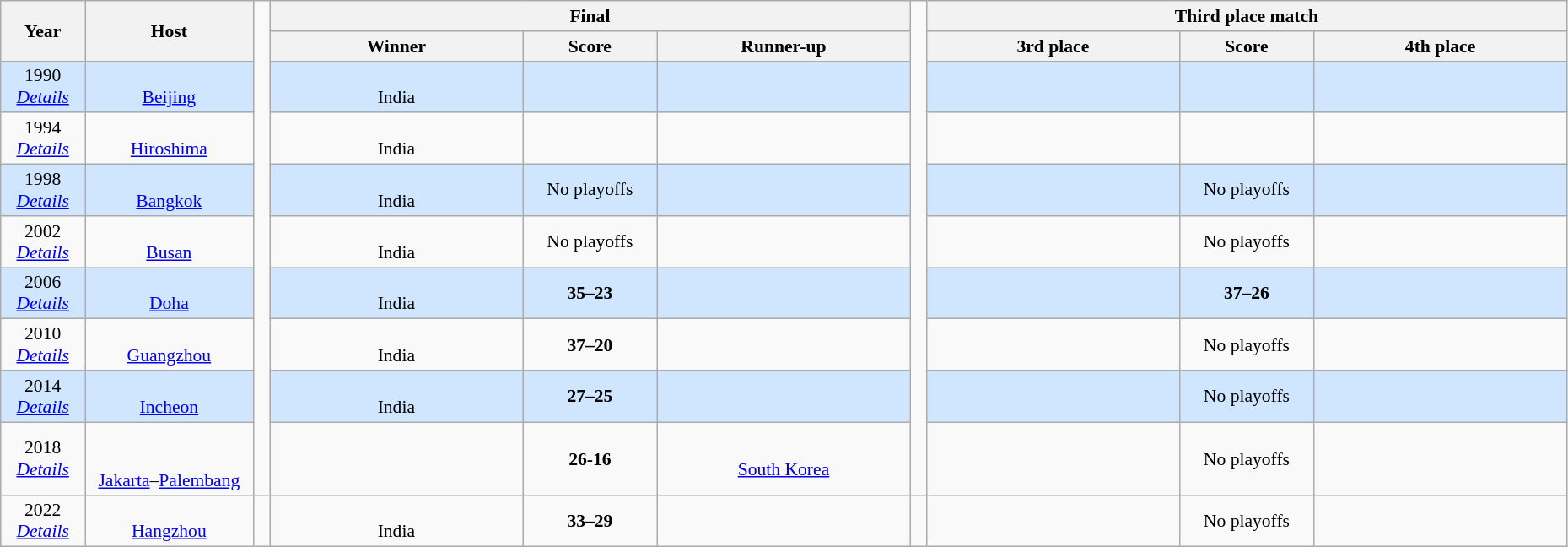<table class="wikitable" style="font-size:90%; width: 98%; text-align: center;">
<tr>
<th rowspan="2" style="width:5%;">Year</th>
<th rowspan="2" style="width:10%;">Host</th>
<td rowspan="10" style="width:1%;"></td>
<th colspan=3>Final</th>
<td rowspan="10" style="width:1%;"></td>
<th colspan=3>Third place match</th>
</tr>
<tr>
<th width=15%>Winner</th>
<th width=8%>Score</th>
<th width=15%>Runner-up</th>
<th width=15%>3rd place</th>
<th width=8%>Score</th>
<th width=15%>4th place</th>
</tr>
<tr style="background: #D0E6FF;">
<td>1990<br><em><a href='#'>Details</a></em></td>
<td><br><a href='#'>Beijing</a></td>
<td><br>India</td>
<td></td>
<td></td>
<td></td>
<td></td>
<td></td>
</tr>
<tr>
<td>1994<br><em><a href='#'>Details</a></em></td>
<td><br><a href='#'>Hiroshima</a></td>
<td><br>India</td>
<td></td>
<td></td>
<td></td>
<td></td>
<td></td>
</tr>
<tr style="background: #D0E6FF;">
<td>1998<br><em><a href='#'>Details</a></em></td>
<td><br><a href='#'>Bangkok</a></td>
<td><br>India</td>
<td>No playoffs</td>
<td></td>
<td></td>
<td>No playoffs</td>
<td></td>
</tr>
<tr>
<td>2002<br><em><a href='#'>Details</a></em></td>
<td><br><a href='#'>Busan</a></td>
<td><br>India</td>
<td>No playoffs</td>
<td></td>
<td></td>
<td>No playoffs</td>
<td></td>
</tr>
<tr style="background: #D0E6FF;">
<td>2006<br><em><a href='#'>Details</a></em></td>
<td><br><a href='#'>Doha</a></td>
<td><br>India</td>
<td><strong>35–23</strong></td>
<td></td>
<td></td>
<td><strong>37–26</strong></td>
<td></td>
</tr>
<tr>
<td>2010<br><em><a href='#'>Details</a></em></td>
<td><br><a href='#'>Guangzhou</a></td>
<td><br>India</td>
<td><strong>37–20</strong></td>
<td></td>
<td></td>
<td>No playoffs</td>
<td></td>
</tr>
<tr style="background: #D0E6FF;">
<td>2014<br><em><a href='#'>Details</a></em></td>
<td><br><a href='#'>Incheon</a></td>
<td><br>India</td>
<td><strong>27–25</strong></td>
<td></td>
<td></td>
<td>No playoffs</td>
<td></td>
</tr>
<tr>
<td>2018<br><em><a href='#'>Details</a></em></td>
<td><br><br><a href='#'>Jakarta</a>–<a href='#'>Palembang</a></td>
<td></td>
<td><strong>26-16</strong></td>
<td><br><a href='#'>South Korea</a></td>
<td></td>
<td>No playoffs</td>
<td></td>
</tr>
<tr>
<td>2022<br><em><a href='#'>Details</a></em></td>
<td><br><a href='#'>Hangzhou</a></td>
<td></td>
<td><br>India</td>
<td><strong>33–29</strong></td>
<td></td>
<td></td>
<td></td>
<td>No playoffs</td>
<td></td>
</tr>
</table>
